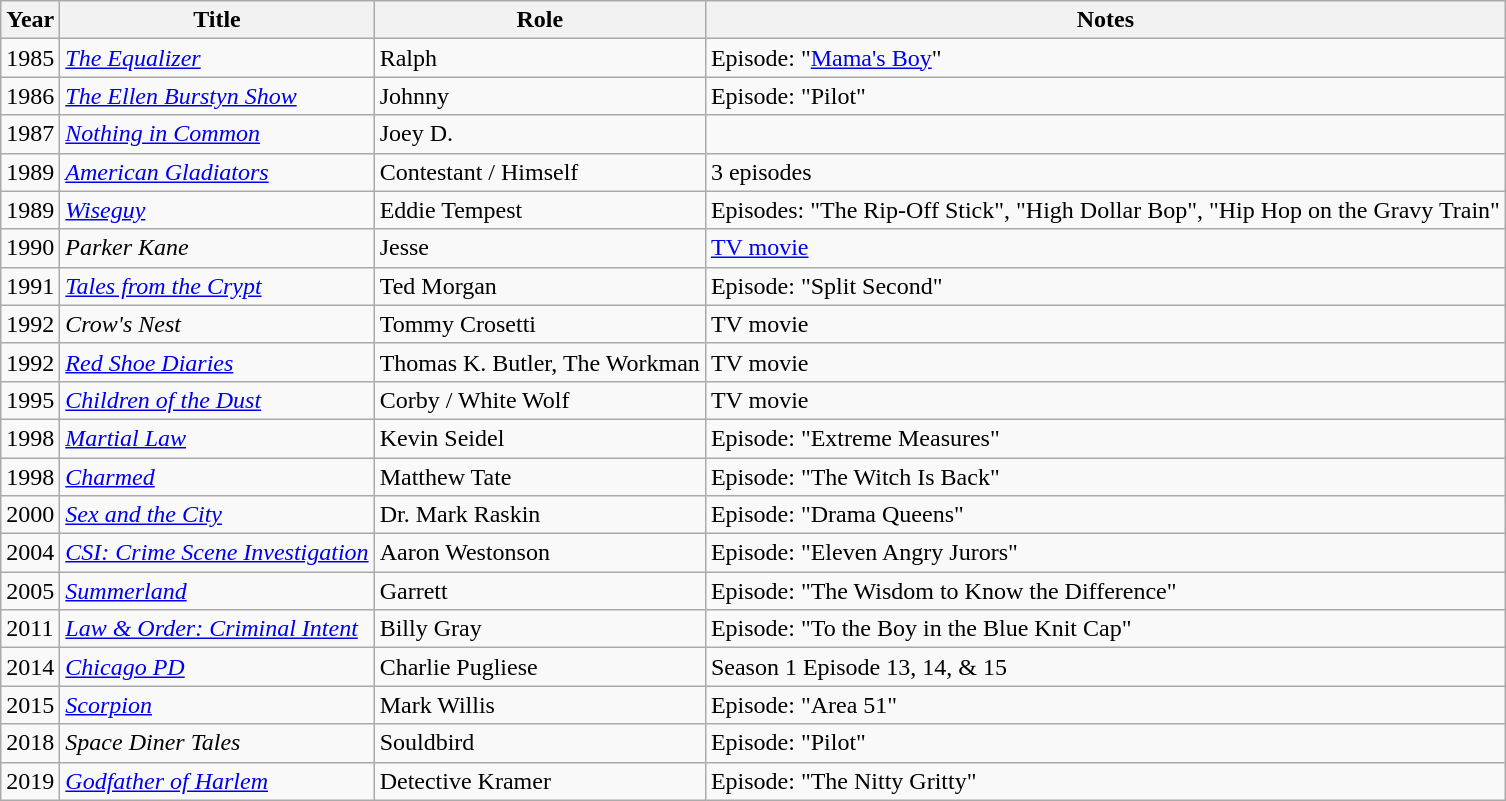<table class="wikitable sortable">
<tr>
<th>Year</th>
<th>Title</th>
<th>Role</th>
<th>Notes</th>
</tr>
<tr>
<td>1985</td>
<td><em><a href='#'>The Equalizer</a></em></td>
<td>Ralph</td>
<td>Episode: "<a href='#'>Mama's Boy</a>"</td>
</tr>
<tr>
<td>1986</td>
<td><em><a href='#'>The Ellen Burstyn Show</a></em></td>
<td>Johnny</td>
<td>Episode: "Pilot"</td>
</tr>
<tr>
<td>1987</td>
<td><em><a href='#'>Nothing in Common</a></em></td>
<td>Joey D.</td>
<td></td>
</tr>
<tr>
<td>1989</td>
<td><em><a href='#'>American Gladiators</a></em></td>
<td>Contestant / Himself</td>
<td>3 episodes</td>
</tr>
<tr>
<td>1989</td>
<td><em><a href='#'>Wiseguy</a></em></td>
<td>Eddie Tempest</td>
<td>Episodes: "The Rip-Off Stick", "High Dollar Bop", "Hip Hop on the Gravy Train"</td>
</tr>
<tr>
<td>1990</td>
<td><em>Parker Kane</em></td>
<td>Jesse</td>
<td><a href='#'>TV movie</a></td>
</tr>
<tr>
<td>1991</td>
<td><em><a href='#'>Tales from the Crypt</a></em></td>
<td>Ted Morgan</td>
<td>Episode: "Split Second"</td>
</tr>
<tr>
<td>1992</td>
<td><em>Crow's Nest</em></td>
<td>Tommy Crosetti</td>
<td>TV movie</td>
</tr>
<tr>
<td>1992</td>
<td><em><a href='#'>Red Shoe Diaries</a></em></td>
<td>Thomas K. Butler, The Workman</td>
<td>TV movie</td>
</tr>
<tr>
<td>1995</td>
<td><em><a href='#'>Children of the Dust</a></em></td>
<td>Corby / White Wolf</td>
<td>TV movie</td>
</tr>
<tr>
<td>1998</td>
<td><em><a href='#'>Martial Law</a></em></td>
<td>Kevin Seidel</td>
<td>Episode: "Extreme Measures"</td>
</tr>
<tr>
<td>1998</td>
<td><em><a href='#'>Charmed</a></em></td>
<td>Matthew Tate</td>
<td>Episode: "The Witch Is Back"</td>
</tr>
<tr>
<td>2000</td>
<td><em><a href='#'>Sex and the City</a></em></td>
<td>Dr. Mark Raskin</td>
<td>Episode: "Drama Queens"</td>
</tr>
<tr>
<td>2004</td>
<td><em><a href='#'>CSI: Crime Scene Investigation</a></em></td>
<td>Aaron Westonson</td>
<td>Episode: "Eleven Angry Jurors"</td>
</tr>
<tr>
<td>2005</td>
<td><em><a href='#'>Summerland</a></em></td>
<td>Garrett</td>
<td>Episode: "The Wisdom to Know the Difference"</td>
</tr>
<tr>
<td>2011</td>
<td><em><a href='#'>Law & Order: Criminal Intent</a></em></td>
<td>Billy Gray</td>
<td>Episode: "To the Boy in the Blue Knit Cap"</td>
</tr>
<tr>
<td>2014</td>
<td><em><a href='#'>Chicago PD</a></em></td>
<td>Charlie Pugliese</td>
<td>Season 1 Episode 13, 14, & 15</td>
</tr>
<tr>
<td>2015</td>
<td><em><a href='#'>Scorpion</a></em></td>
<td>Mark Willis</td>
<td>Episode: "Area 51"</td>
</tr>
<tr>
<td>2018</td>
<td><em>Space Diner Tales</em></td>
<td>Souldbird</td>
<td>Episode: "Pilot"</td>
</tr>
<tr>
<td>2019</td>
<td><em><a href='#'>Godfather of Harlem</a></em></td>
<td>Detective Kramer</td>
<td>Episode: "The Nitty Gritty"</td>
</tr>
</table>
